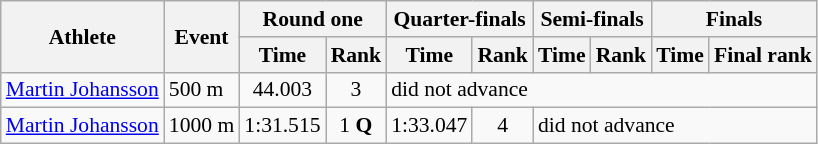<table class="wikitable" style="font-size:90%">
<tr>
<th rowspan="2">Athlete</th>
<th rowspan="2">Event</th>
<th colspan="2">Round one</th>
<th colspan="2">Quarter-finals</th>
<th colspan="2">Semi-finals</th>
<th colspan="2">Finals</th>
</tr>
<tr>
<th>Time</th>
<th>Rank</th>
<th>Time</th>
<th>Rank</th>
<th>Time</th>
<th>Rank</th>
<th>Time</th>
<th>Final rank</th>
</tr>
<tr>
<td><a href='#'>Martin Johansson</a></td>
<td>500 m</td>
<td align="center">44.003</td>
<td align="center">3</td>
<td colspan="6">did not advance</td>
</tr>
<tr>
<td><a href='#'>Martin Johansson</a></td>
<td>1000 m</td>
<td align="center">1:31.515</td>
<td align="center">1 <strong>Q</strong></td>
<td align="center">1:33.047</td>
<td align="center">4</td>
<td colspan="4">did not advance</td>
</tr>
</table>
